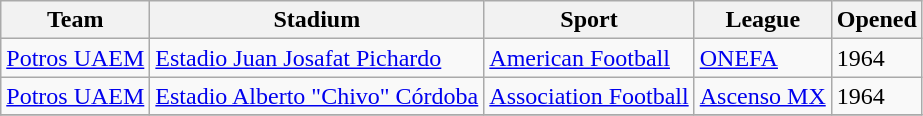<table class="wikitable">
<tr>
<th>Team</th>
<th>Stadium</th>
<th>Sport</th>
<th>League</th>
<th>Opened</th>
</tr>
<tr>
<td><a href='#'>Potros UAEM</a></td>
<td><a href='#'>Estadio Juan Josafat Pichardo</a></td>
<td><a href='#'>American Football</a></td>
<td><a href='#'>ONEFA</a></td>
<td>1964</td>
</tr>
<tr>
<td><a href='#'>Potros UAEM</a></td>
<td><a href='#'>Estadio Alberto "Chivo" Córdoba</a></td>
<td><a href='#'>Association Football</a></td>
<td><a href='#'>Ascenso MX</a></td>
<td>1964</td>
</tr>
<tr>
</tr>
</table>
